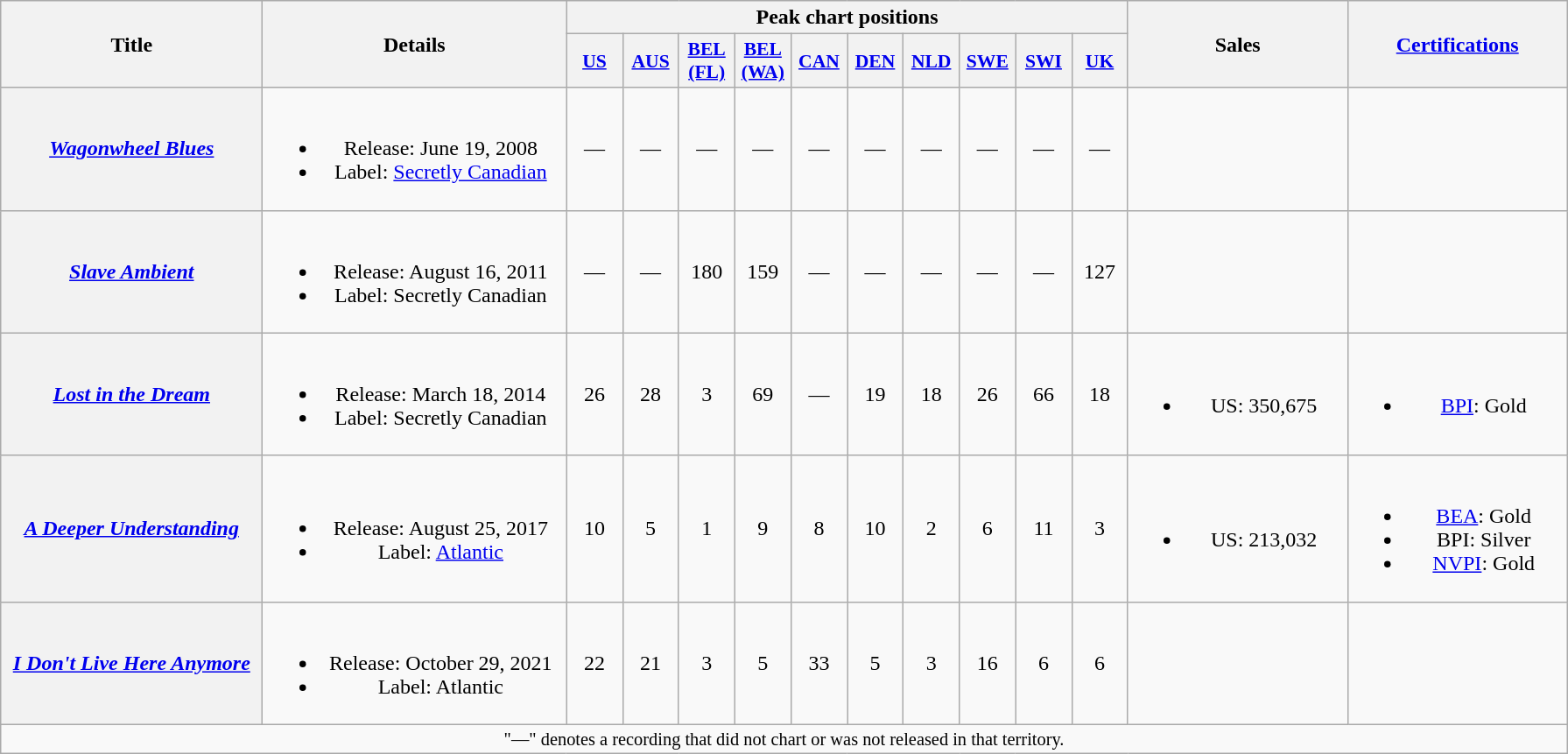<table class="wikitable plainrowheaders" style="text-align:center;">
<tr>
<th scope="col" rowspan="2" style="width:12em;">Title</th>
<th scope="col" rowspan="2" style="width:14em;">Details</th>
<th scope="col" colspan="10">Peak chart positions</th>
<th scope="col" rowspan="2" style="width:10em;">Sales</th>
<th scope="col" rowspan="2" style="width:10em;"><a href='#'>Certifications</a></th>
</tr>
<tr>
<th scope="col" style="width:2.5em;font-size:90%;"><a href='#'>US</a><br></th>
<th scope="col" style="width:2.5em;font-size:90%;"><a href='#'>AUS</a><br></th>
<th scope="col" style="width:2.5em;font-size:90%;"><a href='#'>BEL<br>(FL)</a><br></th>
<th scope="col" style="width:2.5em;font-size:90%;"><a href='#'>BEL<br>(WA)</a><br></th>
<th scope="col" style="width:2.5em;font-size:90%;"><a href='#'>CAN</a><br></th>
<th scope="col" style="width:2.5em;font-size:90%;"><a href='#'>DEN</a><br></th>
<th scope="col" style="width:2.5em;font-size:90%;"><a href='#'>NLD</a><br></th>
<th scope="col" style="width:2.5em;font-size:90%;"><a href='#'>SWE</a><br></th>
<th scope="col" style="width:2.5em;font-size:90%;"><a href='#'>SWI</a><br></th>
<th scope="col" style="width:2.5em;font-size:90%;"><a href='#'>UK</a><br></th>
</tr>
<tr>
<th scope="row"><em><a href='#'>Wagonwheel Blues</a></em></th>
<td><br><ul><li>Release: June 19, 2008</li><li>Label: <a href='#'>Secretly Canadian</a></li></ul></td>
<td>—</td>
<td>—</td>
<td>—</td>
<td>—</td>
<td>—</td>
<td>—</td>
<td>—</td>
<td>—</td>
<td>—</td>
<td>—</td>
<td></td>
<td></td>
</tr>
<tr>
<th scope="row"><em><a href='#'>Slave Ambient</a></em></th>
<td><br><ul><li>Release: August 16, 2011</li><li>Label: Secretly Canadian</li></ul></td>
<td>—</td>
<td>—</td>
<td>180</td>
<td>159</td>
<td>—</td>
<td>—</td>
<td>—</td>
<td>—</td>
<td>—</td>
<td>127</td>
<td></td>
<td></td>
</tr>
<tr>
<th scope="row"><em><a href='#'>Lost in the Dream</a></em></th>
<td><br><ul><li>Release: March 18, 2014</li><li>Label: Secretly Canadian</li></ul></td>
<td>26</td>
<td>28</td>
<td>3</td>
<td>69</td>
<td>—</td>
<td>19</td>
<td>18</td>
<td>26</td>
<td>66</td>
<td>18</td>
<td><br><ul><li>US: 350,675</li></ul></td>
<td><br><ul><li><a href='#'>BPI</a>: Gold</li></ul></td>
</tr>
<tr>
<th scope="row"><em><a href='#'>A Deeper Understanding</a></em></th>
<td><br><ul><li>Release: August 25, 2017</li><li>Label: <a href='#'>Atlantic</a></li></ul></td>
<td>10</td>
<td>5</td>
<td>1</td>
<td>9</td>
<td>8</td>
<td>10</td>
<td>2</td>
<td>6</td>
<td>11</td>
<td>3</td>
<td><br><ul><li>US: 213,032</li></ul></td>
<td><br><ul><li><a href='#'>BEA</a>: Gold</li><li>BPI: Silver</li><li><a href='#'>NVPI</a>: Gold</li></ul></td>
</tr>
<tr>
<th scope="row"><em><a href='#'>I Don't Live Here Anymore</a></em></th>
<td><br><ul><li>Release: October 29, 2021</li><li>Label: Atlantic</li></ul></td>
<td>22</td>
<td>21</td>
<td>3</td>
<td>5</td>
<td>33</td>
<td>5</td>
<td>3</td>
<td>16</td>
<td>6</td>
<td>6</td>
<td></td>
<td></td>
</tr>
<tr>
<td colspan="14" style="text-align:center; font-size:85%">"—" denotes a recording that did not chart or was not released in that territory.</td>
</tr>
</table>
